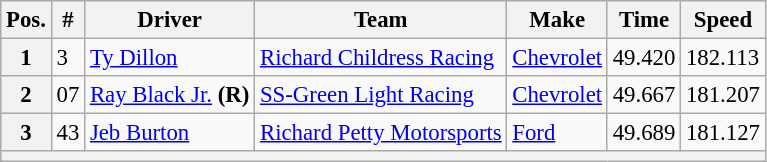<table class="wikitable" style="font-size:95%">
<tr>
<th>Pos.</th>
<th>#</th>
<th>Driver</th>
<th>Team</th>
<th>Make</th>
<th>Time</th>
<th>Speed</th>
</tr>
<tr>
<th>1</th>
<td>3</td>
<td><a href='#'>Ty Dillon</a></td>
<td><a href='#'>Richard Childress Racing</a></td>
<td><a href='#'>Chevrolet</a></td>
<td>49.420</td>
<td>182.113</td>
</tr>
<tr>
<th>2</th>
<td>07</td>
<td><a href='#'>Ray Black Jr.</a> <strong>(R)</strong></td>
<td><a href='#'>SS-Green Light Racing</a></td>
<td><a href='#'>Chevrolet</a></td>
<td>49.667</td>
<td>181.207</td>
</tr>
<tr>
<th>3</th>
<td>43</td>
<td><a href='#'>Jeb Burton</a></td>
<td><a href='#'>Richard Petty Motorsports</a></td>
<td><a href='#'>Ford</a></td>
<td>49.689</td>
<td>181.127</td>
</tr>
<tr>
<th colspan="7"></th>
</tr>
</table>
